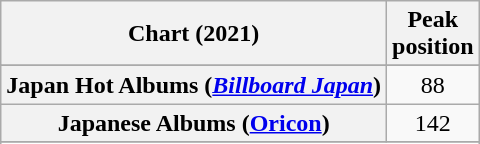<table class="wikitable sortable plainrowheaders" style="text-align:center">
<tr>
<th scope="col">Chart (2021)</th>
<th scope="col">Peak<br>position</th>
</tr>
<tr>
</tr>
<tr>
<th scope="row">Japan Hot Albums (<em><a href='#'>Billboard Japan</a></em>)</th>
<td>88</td>
</tr>
<tr>
<th scope="row">Japanese Albums (<a href='#'>Oricon</a>)</th>
<td>142</td>
</tr>
<tr>
</tr>
<tr>
</tr>
<tr>
</tr>
</table>
